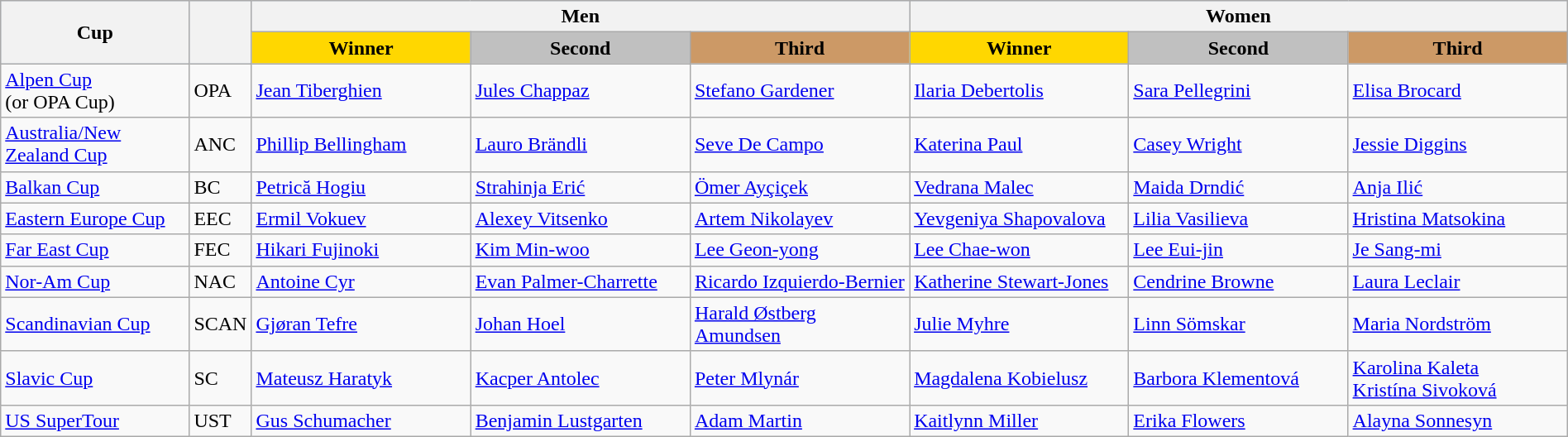<table class="wikitable" style=" width:100%">
<tr bgcolor="#CADAFA">
<th class="hintergrundfarbe6" rowspan=2>Cup</th>
<th class="hintergrundfarbe6" rowspan=2></th>
<th class="hintergrundfarbe6" colspan=3>Men</th>
<th class="hintergrundfarbe6" colspan=3>Women</th>
</tr>
<tr>
<th style="width:14%; background:gold;">Winner</th>
<th style="width:14%; background:silver;">Second</th>
<th style="width:14%; background:#CC9966;">Third</th>
<th style="width:14%; background:gold;">Winner</th>
<th style="width:14%; background:silver;">Second</th>
<th style="width:14%; background:#CC9966;">Third</th>
</tr>
<tr>
<td><a href='#'>Alpen Cup</a><br>(or OPA Cup)</td>
<td>OPA</td>
<td> <a href='#'>Jean Tiberghien</a></td>
<td> <a href='#'>Jules Chappaz</a></td>
<td> <a href='#'>Stefano Gardener</a></td>
<td> <a href='#'>Ilaria Debertolis</a></td>
<td> <a href='#'>Sara Pellegrini</a></td>
<td> <a href='#'>Elisa Brocard</a></td>
</tr>
<tr>
<td><a href='#'>Australia/New Zealand Cup</a></td>
<td>ANC</td>
<td> <a href='#'>Phillip Bellingham</a></td>
<td> <a href='#'>Lauro Brändli</a></td>
<td> <a href='#'>Seve De Campo</a></td>
<td> <a href='#'>Katerina Paul</a></td>
<td> <a href='#'>Casey Wright</a></td>
<td> <a href='#'>Jessie Diggins</a></td>
</tr>
<tr>
<td><a href='#'>Balkan Cup</a></td>
<td>BC</td>
<td> <a href='#'>Petrică Hogiu</a></td>
<td> <a href='#'>Strahinja Erić</a></td>
<td> <a href='#'>Ömer Ayçiçek</a></td>
<td> <a href='#'>Vedrana Malec</a></td>
<td> <a href='#'>Maida Drndić</a></td>
<td> <a href='#'>Anja Ilić</a></td>
</tr>
<tr>
<td><a href='#'>Eastern Europe Cup</a></td>
<td>EEC</td>
<td> <a href='#'>Ermil Vokuev</a></td>
<td> <a href='#'>Alexey Vitsenko</a></td>
<td> <a href='#'>Artem Nikolayev</a></td>
<td> <a href='#'>Yevgeniya Shapovalova</a></td>
<td> <a href='#'>Lilia Vasilieva</a></td>
<td> <a href='#'>Hristina Matsokina</a></td>
</tr>
<tr>
<td><a href='#'>Far East Cup</a></td>
<td>FEC</td>
<td> <a href='#'>Hikari Fujinoki</a></td>
<td> <a href='#'>Kim Min-woo</a></td>
<td> <a href='#'>Lee Geon-yong</a></td>
<td> <a href='#'>Lee Chae-won</a></td>
<td> <a href='#'>Lee Eui-jin</a></td>
<td> <a href='#'>Je Sang-mi</a></td>
</tr>
<tr>
<td><a href='#'>Nor-Am Cup</a></td>
<td>NAC</td>
<td> <a href='#'>Antoine Cyr</a></td>
<td> <a href='#'>Evan Palmer-Charrette</a></td>
<td> <a href='#'>Ricardo Izquierdo-Bernier</a></td>
<td> <a href='#'>Katherine Stewart-Jones</a></td>
<td> <a href='#'>Cendrine Browne</a></td>
<td> <a href='#'>Laura Leclair</a></td>
</tr>
<tr>
<td><a href='#'>Scandinavian Cup</a></td>
<td>SCAN</td>
<td> <a href='#'>Gjøran Tefre</a></td>
<td> <a href='#'>Johan Hoel</a></td>
<td> <a href='#'>Harald Østberg Amundsen</a></td>
<td> <a href='#'>Julie Myhre</a></td>
<td> <a href='#'>Linn Sömskar</a></td>
<td> <a href='#'>Maria Nordström</a></td>
</tr>
<tr>
<td><a href='#'>Slavic Cup</a></td>
<td>SC</td>
<td> <a href='#'>Mateusz Haratyk</a></td>
<td> <a href='#'>Kacper Antolec</a></td>
<td> <a href='#'>Peter Mlynár</a></td>
<td> <a href='#'>Magdalena Kobielusz</a></td>
<td> <a href='#'>Barbora Klementová</a></td>
<td> <a href='#'>Karolina Kaleta</a><br> <a href='#'>Kristína Sivoková</a></td>
</tr>
<tr>
<td><a href='#'>US SuperTour</a></td>
<td>UST</td>
<td> <a href='#'>Gus Schumacher</a></td>
<td> <a href='#'>Benjamin Lustgarten</a></td>
<td> <a href='#'>Adam Martin</a></td>
<td> <a href='#'>Kaitlynn Miller</a></td>
<td> <a href='#'>Erika Flowers</a></td>
<td> <a href='#'>Alayna Sonnesyn</a></td>
</tr>
</table>
